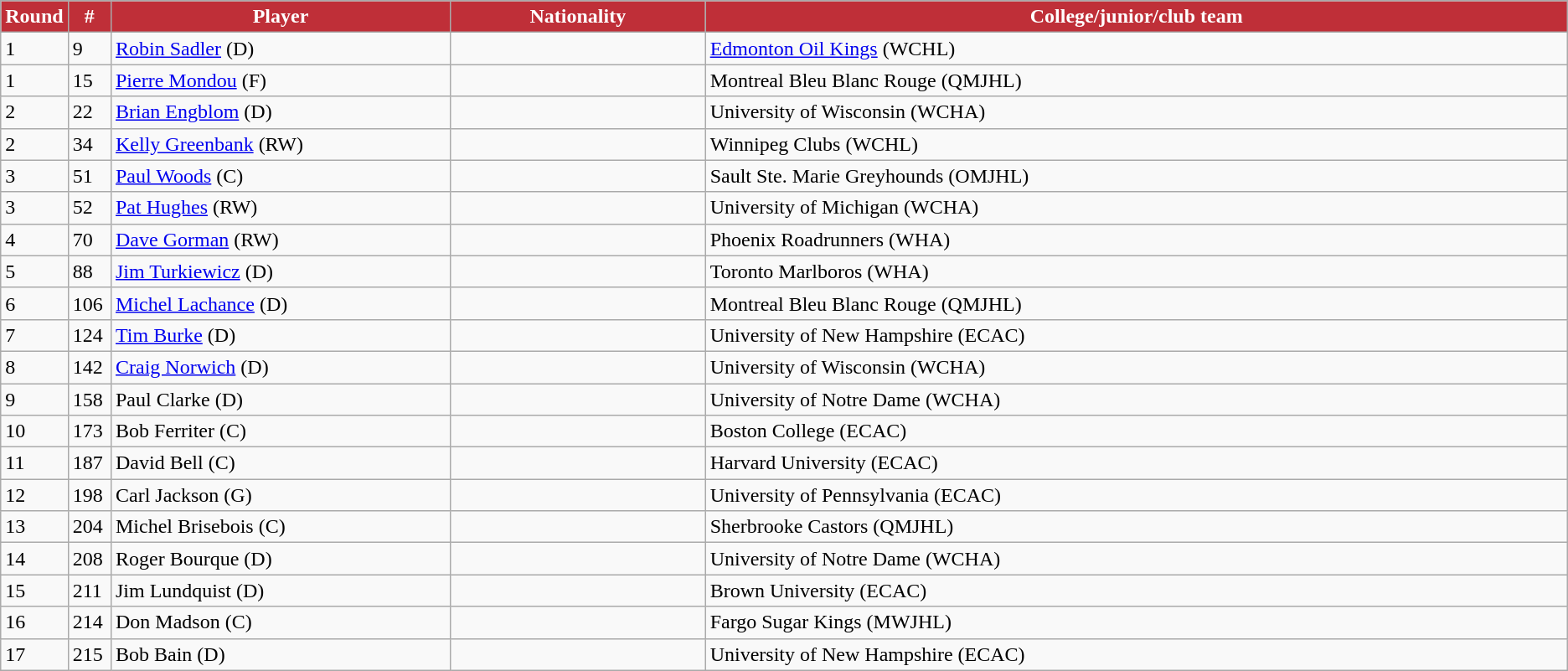<table class="wikitable">
<tr>
<th style="background:#BF2F38; color:#FFFFFF" width="2.75%">Round</th>
<th style="background:#BF2F38; color:#FFFFFF" width="2.75%">#</th>
<th style="background:#BF2F38; color:#FFFFFF" width="22.0%">Player</th>
<th style="background:#BF2F38; color:#FFFFFF" width="16.5%">Nationality</th>
<th style="background:#BF2F38; color:#FFFFFF" width="100.0%">College/junior/club team</th>
</tr>
<tr>
<td>1</td>
<td>9</td>
<td><a href='#'>Robin Sadler</a> (D)</td>
<td></td>
<td><a href='#'>Edmonton Oil Kings</a> (WCHL)</td>
</tr>
<tr>
<td>1</td>
<td>15</td>
<td><a href='#'>Pierre Mondou</a> (F)</td>
<td></td>
<td>Montreal Bleu Blanc Rouge (QMJHL)</td>
</tr>
<tr>
<td>2</td>
<td>22</td>
<td><a href='#'>Brian Engblom</a> (D)</td>
<td></td>
<td>University of Wisconsin (WCHA)</td>
</tr>
<tr>
<td>2</td>
<td>34</td>
<td><a href='#'>Kelly Greenbank</a> (RW)</td>
<td></td>
<td>Winnipeg Clubs (WCHL)</td>
</tr>
<tr>
<td>3</td>
<td>51</td>
<td><a href='#'>Paul Woods</a> (C)</td>
<td></td>
<td>Sault Ste. Marie Greyhounds (OMJHL)</td>
</tr>
<tr>
<td>3</td>
<td>52</td>
<td><a href='#'>Pat Hughes</a> (RW)</td>
<td></td>
<td>University of Michigan (WCHA)</td>
</tr>
<tr>
<td>4</td>
<td>70</td>
<td><a href='#'>Dave Gorman</a> (RW)</td>
<td></td>
<td>Phoenix Roadrunners (WHA)</td>
</tr>
<tr>
<td>5</td>
<td>88</td>
<td><a href='#'>Jim Turkiewicz</a> (D)</td>
<td></td>
<td>Toronto Marlboros (WHA)</td>
</tr>
<tr>
<td>6</td>
<td>106</td>
<td><a href='#'>Michel Lachance</a> (D)</td>
<td></td>
<td>Montreal Bleu Blanc Rouge (QMJHL)</td>
</tr>
<tr>
<td>7</td>
<td>124</td>
<td><a href='#'>Tim Burke</a> (D)</td>
<td></td>
<td>University of New Hampshire (ECAC)</td>
</tr>
<tr>
<td>8</td>
<td>142</td>
<td><a href='#'>Craig Norwich</a> (D)</td>
<td></td>
<td>University of Wisconsin (WCHA)</td>
</tr>
<tr>
<td>9</td>
<td>158</td>
<td>Paul Clarke (D)</td>
<td></td>
<td>University of Notre Dame (WCHA)</td>
</tr>
<tr>
<td>10</td>
<td>173</td>
<td>Bob Ferriter (C)</td>
<td></td>
<td>Boston College (ECAC)</td>
</tr>
<tr>
<td>11</td>
<td>187</td>
<td>David Bell (C)</td>
<td></td>
<td>Harvard University (ECAC)</td>
</tr>
<tr>
<td>12</td>
<td>198</td>
<td>Carl Jackson (G)</td>
<td></td>
<td>University of Pennsylvania (ECAC)</td>
</tr>
<tr>
<td>13</td>
<td>204</td>
<td>Michel Brisebois (C)</td>
<td></td>
<td>Sherbrooke Castors (QMJHL)</td>
</tr>
<tr>
<td>14</td>
<td>208</td>
<td>Roger Bourque (D)</td>
<td></td>
<td>University of Notre Dame (WCHA)</td>
</tr>
<tr>
<td>15</td>
<td>211</td>
<td>Jim Lundquist (D)</td>
<td></td>
<td>Brown University (ECAC)</td>
</tr>
<tr>
<td>16</td>
<td>214</td>
<td>Don Madson (C)</td>
<td></td>
<td>Fargo Sugar Kings (MWJHL)</td>
</tr>
<tr>
<td>17</td>
<td>215</td>
<td>Bob Bain (D)</td>
<td></td>
<td>University of New Hampshire (ECAC)</td>
</tr>
</table>
